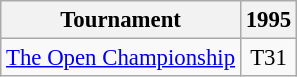<table class="wikitable" style="font-size:95%;text-align:center;">
<tr>
<th>Tournament</th>
<th>1995</th>
</tr>
<tr>
<td align=left><a href='#'>The Open Championship</a></td>
<td>T31</td>
</tr>
</table>
